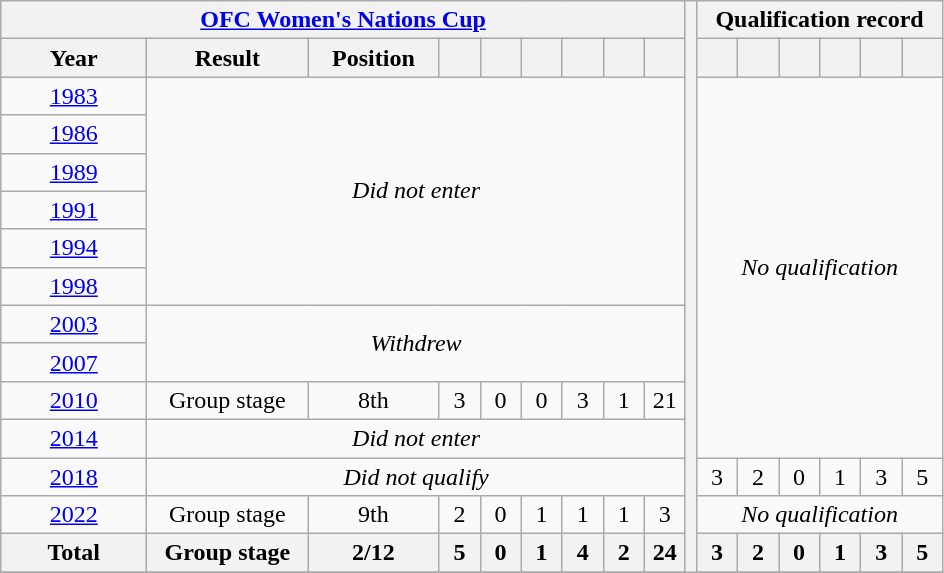<table class="wikitable" style="text-align:center;">
<tr>
<th colspan="9"><a href='#'>OFC Women's Nations Cup</a></th>
<th rowspan=20></th>
<th colspan=6>Qualification record</th>
</tr>
<tr>
<th style="width:90px;">Year</th>
<th style="width:100px;">Result</th>
<th style="width:80px;">Position</th>
<th style="width:20px;"></th>
<th style="width:20px;"></th>
<th style="width:20px;"></th>
<th style="width:20px;"></th>
<th style="width:20px;"></th>
<th style="width:20px;"></th>
<th style="width:20px;"></th>
<th style="width:20px;"></th>
<th style="width:20px;"></th>
<th style="width:20px;"></th>
<th style="width:20px;"></th>
<th style="width:20px;"></th>
</tr>
<tr>
<td> <a href='#'>1983</a></td>
<td rowspan="6" colspan="8"><em>Did not enter</em></td>
<td rowspan=10 colspan=10><em>No qualification</em></td>
</tr>
<tr>
<td> <a href='#'>1986</a></td>
</tr>
<tr>
<td> <a href='#'>1989</a></td>
</tr>
<tr>
<td> <a href='#'>1991</a></td>
</tr>
<tr>
<td> <a href='#'>1994</a></td>
</tr>
<tr>
<td> <a href='#'>1998</a></td>
</tr>
<tr>
<td> <a href='#'>2003</a></td>
<td rowspan="2" colspan="8"><em>Withdrew</em></td>
</tr>
<tr>
<td> <a href='#'>2007</a></td>
</tr>
<tr>
<td> <a href='#'>2010</a></td>
<td>Group stage</td>
<td>8th</td>
<td>3</td>
<td>0</td>
<td>0</td>
<td>3</td>
<td>1</td>
<td>21</td>
</tr>
<tr>
<td> <a href='#'>2014</a></td>
<td colspan=8><em>Did not enter</em></td>
</tr>
<tr>
<td> <a href='#'>2018</a></td>
<td colspan=8><em>Did not qualify</em></td>
<td>3</td>
<td>2</td>
<td>0</td>
<td>1</td>
<td>3</td>
<td>5</td>
</tr>
<tr>
<td> <a href='#'>2022</a></td>
<td>Group stage</td>
<td>9th</td>
<td>2</td>
<td>0</td>
<td>1</td>
<td>1</td>
<td>1</td>
<td>3</td>
<td colspan=6><em>No qualification</em></td>
</tr>
<tr>
<th>Total</th>
<th>Group stage</th>
<th>2/12</th>
<th>5</th>
<th>0</th>
<th>1</th>
<th>4</th>
<th>2</th>
<th>24</th>
<th>3</th>
<th>2</th>
<th>0</th>
<th>1</th>
<th>3</th>
<th>5</th>
</tr>
<tr>
</tr>
</table>
